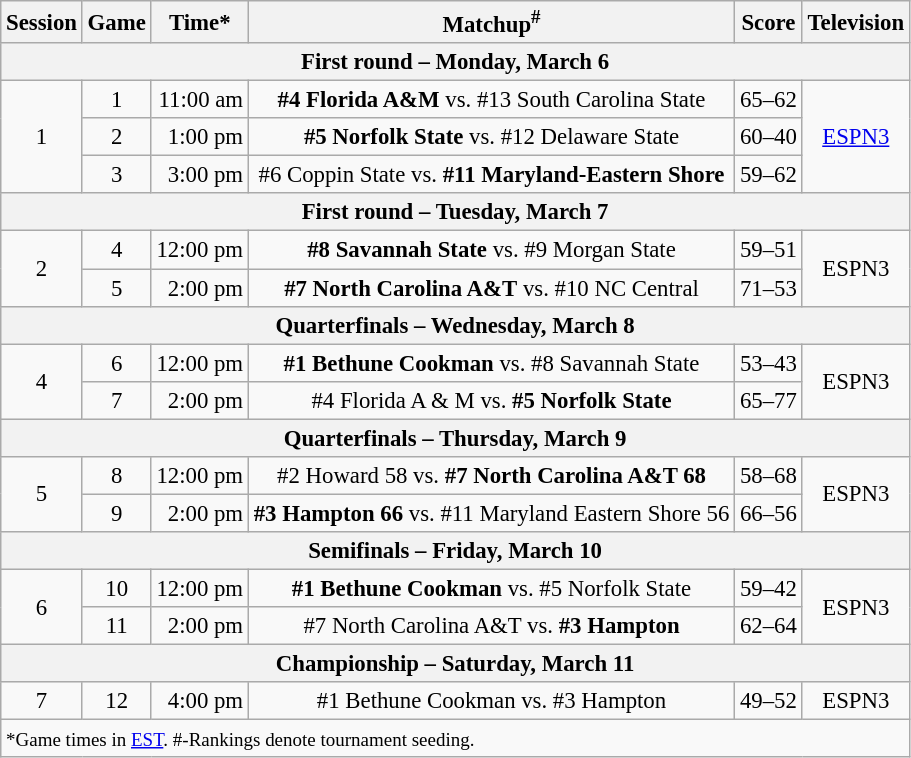<table class="wikitable" style="font-size: 95%">
<tr>
<th>Session</th>
<th>Game</th>
<th>Time*</th>
<th>Matchup<sup>#</sup></th>
<th>Score</th>
<th>Television</th>
</tr>
<tr>
<th colspan=6>First round – Monday, March 6</th>
</tr>
<tr>
<td rowspan=3 align=center>1</td>
<td align=center>1</td>
<td align=right>11:00 am</td>
<td align=center><strong>#4 Florida A&M</strong> vs. #13 South Carolina State</td>
<td align=center>65–62</td>
<td rowspan=3 align=center><a href='#'>ESPN3</a></td>
</tr>
<tr>
<td align=center>2</td>
<td align=right>1:00 pm</td>
<td align=center><strong>#5 Norfolk State</strong> vs. #12 Delaware State</td>
<td align=center>60–40</td>
</tr>
<tr>
<td align=center>3</td>
<td align=right>3:00 pm</td>
<td align=center>#6 Coppin State vs. <strong>#11 Maryland-Eastern Shore</strong></td>
<td align=center>59–62</td>
</tr>
<tr>
<th colspan=6>First round – Tuesday, March 7</th>
</tr>
<tr>
<td rowspan=2 align=center>2</td>
<td align=center>4</td>
<td align=right>12:00 pm</td>
<td align=center><strong>#8 Savannah State</strong> vs. #9 Morgan State</td>
<td align=center>59–51</td>
<td rowspan=2 align=center>ESPN3</td>
</tr>
<tr>
<td align=center>5</td>
<td align=right>2:00 pm</td>
<td align=center><strong>#7 North Carolina A&T</strong> vs. #10 NC Central</td>
<td align=center>71–53</td>
</tr>
<tr>
<th colspan=6>Quarterfinals – Wednesday, March 8</th>
</tr>
<tr>
<td rowspan=2 align=center>4</td>
<td align=center>6</td>
<td align=right>12:00 pm</td>
<td align=center><strong>#1 Bethune Cookman</strong> vs. #8 Savannah State</td>
<td align=center>53–43</td>
<td rowspan=2 align=center>ESPN3</td>
</tr>
<tr>
<td align=center>7</td>
<td align=right>2:00 pm</td>
<td align=center>#4 Florida A & M vs. <strong>#5 Norfolk State</strong></td>
<td align=center>65–77</td>
</tr>
<tr>
<th colspan=6>Quarterfinals – Thursday, March 9</th>
</tr>
<tr>
<td rowspan=2 align=center>5</td>
<td align=center>8</td>
<td align=right>12:00 pm</td>
<td align=center>#2 Howard 58 vs. <strong>#7 North Carolina A&T 68</strong></td>
<td align=center>58–68</td>
<td rowspan=2 align=center>ESPN3</td>
</tr>
<tr>
<td align=center>9</td>
<td align=right>2:00 pm</td>
<td align=center><strong>#3 Hampton 66</strong> vs. #11 Maryland Eastern Shore 56</td>
<td align=center>66–56</td>
</tr>
<tr>
<th colspan=6>Semifinals – Friday, March 10</th>
</tr>
<tr>
<td rowspan=2 align=center>6</td>
<td align=center>10</td>
<td align=right>12:00 pm</td>
<td align=center><strong>#1 Bethune Cookman</strong> vs. #5 Norfolk State</td>
<td align=center>59–42</td>
<td rowspan=2 align=center>ESPN3</td>
</tr>
<tr>
<td align=center>11</td>
<td align=right>2:00 pm</td>
<td align=center>#7 North Carolina A&T vs. <strong>#3 Hampton</strong></td>
<td align=center>62–64</td>
</tr>
<tr>
<th colspan=6>Championship – Saturday, March 11</th>
</tr>
<tr>
<td rowspan=1 align=center>7</td>
<td align=center>12</td>
<td align=right>4:00 pm</td>
<td align=center>#1 Bethune Cookman vs. #3 Hampton</td>
<td align=center>49–52</td>
<td rowspan=1 align=center>ESPN3</td>
</tr>
<tr>
<td colspan=6><small>*Game times in <a href='#'>EST</a>. #-Rankings denote tournament seeding.</small></td>
</tr>
</table>
